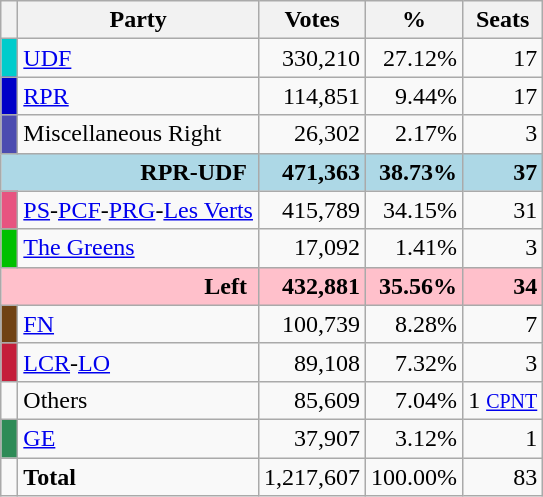<table class="wikitable" style="text-align:right">
<tr>
<th></th>
<th>Party</th>
<th>Votes</th>
<th>%</th>
<th>Seats</th>
</tr>
<tr>
<td bgcolor="#00CCCC"> </td>
<td align=left><a href='#'>UDF</a></td>
<td>330,210</td>
<td>27.12%</td>
<td>17</td>
</tr>
<tr>
<td bgcolor="#0000c8"> </td>
<td align=left><a href='#'>RPR</a></td>
<td>114,851</td>
<td>9.44%</td>
<td>17</td>
</tr>
<tr>
<td bgcolor="#4C4CB0"> </td>
<td align=left>Miscellaneous Right</td>
<td>26,302</td>
<td>2.17%</td>
<td>3</td>
</tr>
<tr bgcolor="lightblue">
<td colspan=2><strong>RPR-UDF</strong> </td>
<td><strong>471,363</strong></td>
<td><strong>38.73%</strong></td>
<td><strong>37</strong></td>
</tr>
<tr>
<td bgcolor="#E75480"> </td>
<td align=left><a href='#'>PS</a>-<a href='#'>PCF</a>-<a href='#'>PRG</a>-<a href='#'>Les Verts</a></td>
<td>415,789</td>
<td>34.15%</td>
<td>31</td>
</tr>
<tr>
<td bgcolor="#00c000"> </td>
<td align=left><a href='#'>The Greens</a></td>
<td>17,092</td>
<td>1.41%</td>
<td>3</td>
</tr>
<tr bgcolor="pink">
<td colspan=2><strong>Left</strong> </td>
<td><strong>432,881</strong></td>
<td><strong>35.56%</strong></td>
<td><strong>34</strong></td>
</tr>
<tr>
<td bgcolor="#704214"> </td>
<td align=left><a href='#'>FN</a></td>
<td>100,739</td>
<td>8.28%</td>
<td>7</td>
</tr>
<tr>
<td bgcolor="#C41E3A"> </td>
<td align=left><a href='#'>LCR</a>-<a href='#'>LO</a></td>
<td>89,108</td>
<td>7.32%</td>
<td>3</td>
</tr>
<tr>
<td></td>
<td align=left>Others</td>
<td>85,609</td>
<td>7.04%</td>
<td>1 <small><a href='#'>CPNT</a></small></td>
</tr>
<tr>
<td bgcolor="#2E8B57"> </td>
<td align=left><a href='#'>GE</a></td>
<td>37,907</td>
<td>3.12%</td>
<td>1</td>
</tr>
<tr>
<td></td>
<td align=left><strong>Total</strong></td>
<td>1,217,607</td>
<td>100.00%</td>
<td>83</td>
</tr>
</table>
